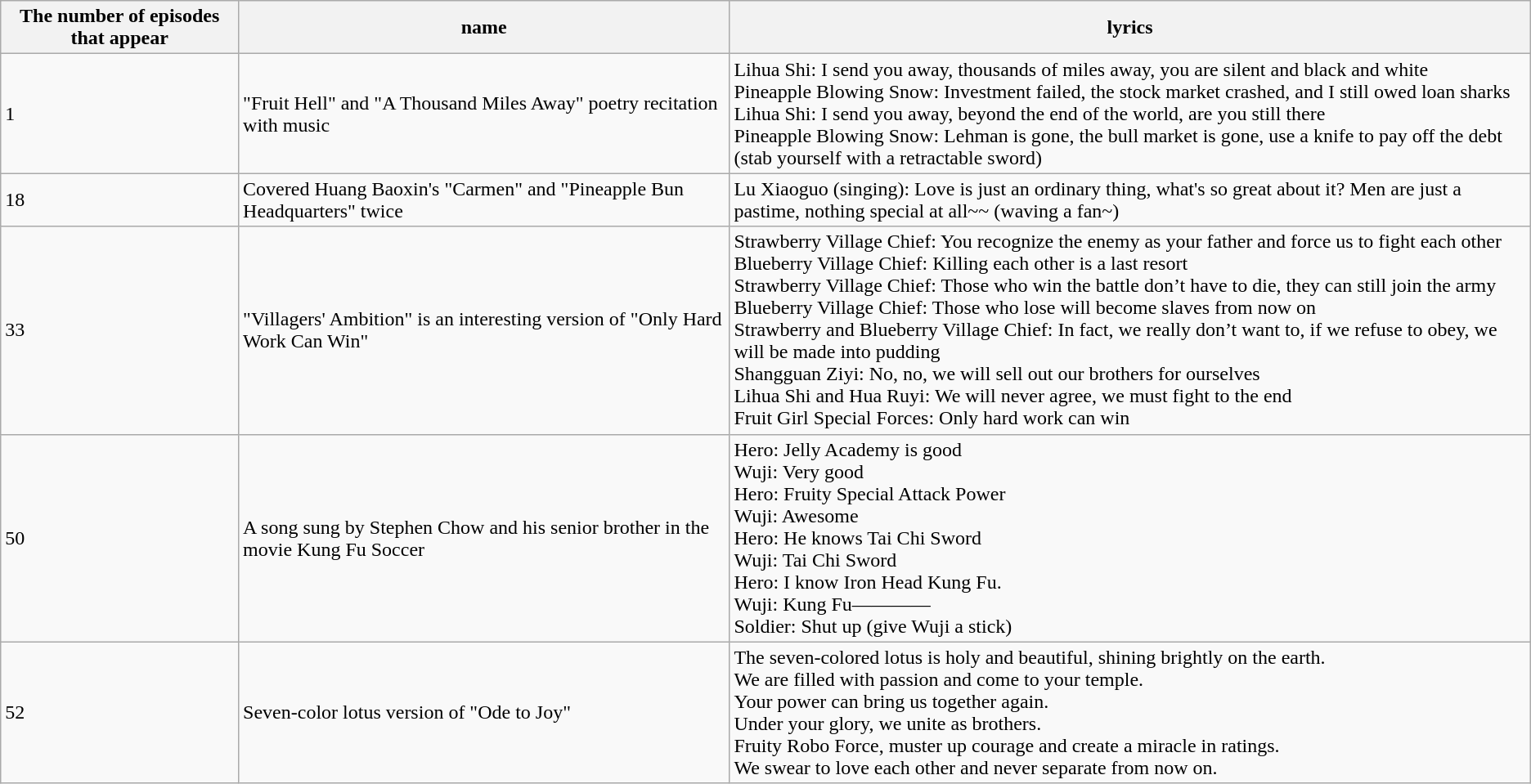<table class="wikitable">
<tr>
<th>The number of episodes that appear</th>
<th>name</th>
<th>lyrics</th>
</tr>
<tr>
<td>1</td>
<td>"Fruit Hell" and "A Thousand Miles Away" poetry recitation with music</td>
<td>Lihua Shi: I send you away, thousands of miles away, you are silent and black and white<br>Pineapple Blowing Snow: Investment failed, the stock market crashed, and I still owed loan sharks<br>Lihua Shi: I send you away, beyond the end of the world, are you still there<br>Pineapple Blowing Snow: Lehman is gone, the bull market is gone, use a knife to pay off the debt (stab yourself with a retractable sword)</td>
</tr>
<tr>
<td>18</td>
<td>Covered Huang Baoxin's "Carmen" and "Pineapple Bun Headquarters" twice</td>
<td>Lu Xiaoguo (singing): Love is just an ordinary thing, what's so great about it? Men are just a pastime, nothing special at all~~ (waving a fan~)</td>
</tr>
<tr>
<td>33</td>
<td>"Villagers' Ambition" is an interesting version of "Only Hard Work Can Win"</td>
<td>Strawberry Village Chief: You recognize the enemy as your father and force us to fight each other<br>Blueberry Village Chief: Killing each other is a last resort<br>Strawberry Village Chief: Those who win the battle don’t have to die, they can still join the army<br>Blueberry Village Chief: Those who lose will become slaves from now on<br>Strawberry and Blueberry Village Chief: In fact, we really don’t want to, if we refuse to obey, we will be made into pudding<br>Shangguan Ziyi: No, no, we will sell out our brothers for ourselves<br>Lihua Shi and Hua Ruyi: We will never agree, we must fight to the end<br>Fruit Girl Special Forces: Only hard work can win</td>
</tr>
<tr>
<td>50</td>
<td>A song sung by Stephen Chow and his senior brother in the movie Kung Fu Soccer</td>
<td>Hero: Jelly Academy is good<br>Wuji: Very good<br>Hero: Fruity Special Attack Power<br>Wuji: Awesome<br>Hero: He knows Tai Chi Sword<br>Wuji: Tai Chi Sword<br>Hero: I know Iron Head Kung Fu.<br>Wuji: Kung Fu————<br>Soldier: Shut up (give Wuji a stick)</td>
</tr>
<tr>
<td>52</td>
<td>Seven-color lotus version of "Ode to Joy"</td>
<td>The seven-colored lotus is holy and beautiful, shining brightly on the earth.<br>We are filled with passion and come to your temple.<br>Your power can bring us together again.<br>Under your glory, we unite as brothers.<br>Fruity Robo Force, muster up courage and create a miracle in ratings.<br>We swear to love each other and never separate from now on.</td>
</tr>
</table>
